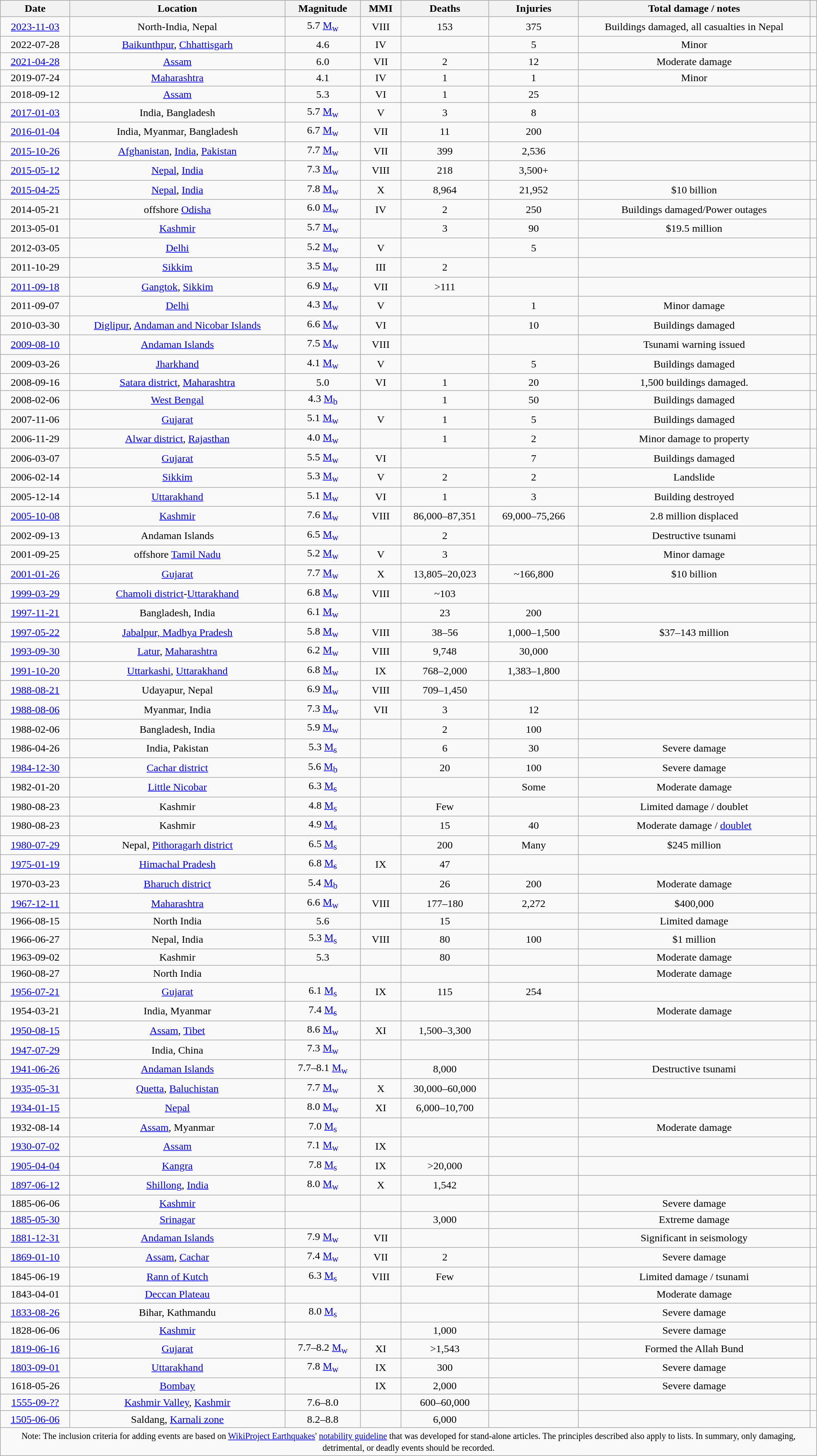<table class="wikitable sortable" style="text-align: center;">
<tr style="background:#ececec;">
<th>Date</th>
<th>Location</th>
<th>Magnitude</th>
<th>MMI</th>
<th>Deaths</th>
<th>Injuries</th>
<th>Total damage / notes</th>
<th></th>
</tr>
<tr>
<td><a href='#'>2023-11-03</a></td>
<td>North-India, Nepal</td>
<td>5.7 <a href='#'>M<sub>w</sub></a></td>
<td>VIII</td>
<td>153</td>
<td>375</td>
<td>Buildings damaged, all casualties in Nepal</td>
<td></td>
</tr>
<tr>
<td>2022-07-28</td>
<td><a href='#'>Baikunthpur</a>, <a href='#'>Chhattisgarh</a></td>
<td>4.6 </td>
<td>IV</td>
<td></td>
<td>5</td>
<td>Minor</td>
<td></td>
</tr>
<tr>
<td><a href='#'>2021-04-28</a></td>
<td><a href='#'>Assam</a></td>
<td>6.0 </td>
<td>VII</td>
<td>2</td>
<td>12</td>
<td>Moderate damage</td>
<td></td>
</tr>
<tr>
<td>2019-07-24</td>
<td><a href='#'>Maharashtra</a></td>
<td>4.1 </td>
<td>IV</td>
<td>1</td>
<td>1</td>
<td>Minor</td>
<td></td>
</tr>
<tr>
<td>2018-09-12</td>
<td><a href='#'>Assam</a></td>
<td>5.3 </td>
<td>VI</td>
<td>1</td>
<td>25</td>
<td></td>
<td></td>
</tr>
<tr>
<td><a href='#'>2017-01-03</a></td>
<td>India, Bangladesh</td>
<td>5.7 <a href='#'>M<sub>w</sub></a></td>
<td>V</td>
<td>3</td>
<td>8</td>
<td></td>
<td></td>
</tr>
<tr>
<td><a href='#'>2016-01-04</a></td>
<td>India, Myanmar, Bangladesh</td>
<td>6.7 <a href='#'>M<sub>w</sub></a></td>
<td>VII</td>
<td>11</td>
<td>200</td>
<td></td>
<td></td>
</tr>
<tr>
<td><a href='#'>2015-10-26</a></td>
<td><a href='#'>Afghanistan</a>, <a href='#'>India</a>, <a href='#'>Pakistan</a></td>
<td>7.7 <a href='#'>M<sub>w</sub></a></td>
<td>VII</td>
<td>399</td>
<td>2,536</td>
<td></td>
<td></td>
</tr>
<tr>
<td><a href='#'>2015-05-12</a></td>
<td><a href='#'>Nepal</a>, <a href='#'>India</a></td>
<td>7.3 <a href='#'>M<sub>w</sub></a></td>
<td>VIII</td>
<td>218</td>
<td>3,500+</td>
<td></td>
<td></td>
</tr>
<tr>
<td><a href='#'>2015-04-25</a></td>
<td><a href='#'>Nepal</a>, <a href='#'>India</a></td>
<td>7.8 <a href='#'>M<sub>w</sub></a></td>
<td>X</td>
<td>8,964</td>
<td>21,952</td>
<td>$10 billion</td>
<td></td>
</tr>
<tr>
<td>2014-05-21</td>
<td>offshore <a href='#'>Odisha</a></td>
<td>6.0 <a href='#'>M<sub>w</sub></a></td>
<td>IV</td>
<td>2</td>
<td>250</td>
<td>Buildings damaged/Power outages</td>
<td></td>
</tr>
<tr>
<td>2013-05-01</td>
<td><a href='#'>Kashmir</a></td>
<td>5.7 <a href='#'>M<sub>w</sub></a></td>
<td></td>
<td>3</td>
<td>90</td>
<td>$19.5 million</td>
<td></td>
</tr>
<tr>
<td>2012-03-05</td>
<td><a href='#'>Delhi</a></td>
<td>5.2 <a href='#'>M<sub>w</sub></a></td>
<td>V</td>
<td></td>
<td>5</td>
<td></td>
<td></td>
</tr>
<tr>
<td>2011-10-29</td>
<td><a href='#'>Sikkim</a></td>
<td>3.5 <a href='#'>M<sub>w</sub></a></td>
<td>III</td>
<td>2</td>
<td></td>
<td></td>
<td></td>
</tr>
<tr>
<td><a href='#'>2011-09-18</a></td>
<td><a href='#'>Gangtok</a>, <a href='#'>Sikkim</a></td>
<td>6.9 <a href='#'>M<sub>w</sub></a></td>
<td>VII</td>
<td>>111</td>
<td></td>
<td></td>
<td></td>
</tr>
<tr>
<td>2011-09-07</td>
<td><a href='#'>Delhi</a></td>
<td>4.3 <a href='#'>M<sub>w</sub></a></td>
<td>V</td>
<td></td>
<td>1</td>
<td>Minor damage</td>
<td></td>
</tr>
<tr>
<td>2010-03-30</td>
<td><a href='#'>Diglipur</a>, <a href='#'>Andaman and Nicobar Islands</a></td>
<td>6.6 <a href='#'>M<sub>w</sub></a></td>
<td>VI</td>
<td></td>
<td>10</td>
<td>Buildings damaged</td>
<td></td>
</tr>
<tr>
<td><a href='#'>2009-08-10</a></td>
<td><a href='#'>Andaman Islands</a></td>
<td>7.5 <a href='#'>M<sub>w</sub></a></td>
<td>VIII</td>
<td></td>
<td></td>
<td>Tsunami warning issued</td>
<td></td>
</tr>
<tr>
<td>2009-03-26</td>
<td><a href='#'>Jharkhand</a></td>
<td>4.1 <a href='#'>M<sub>w</sub></a></td>
<td>V</td>
<td></td>
<td>5</td>
<td>Buildings damaged</td>
<td></td>
</tr>
<tr>
<td>2008-09-16</td>
<td><a href='#'>Satara district</a>, <a href='#'>Maharashtra</a></td>
<td>5.0 </td>
<td>VI</td>
<td>1</td>
<td>20</td>
<td>1,500 buildings damaged.</td>
<td></td>
</tr>
<tr>
<td>2008-02-06</td>
<td><a href='#'>West Bengal</a></td>
<td>4.3 <a href='#'>M<sub>b</sub></a></td>
<td></td>
<td>1</td>
<td>50</td>
<td>Buildings damaged</td>
<td></td>
</tr>
<tr>
<td>2007-11-06</td>
<td><a href='#'>Gujarat</a></td>
<td>5.1 <a href='#'>M<sub>w</sub></a></td>
<td>V</td>
<td>1</td>
<td>5</td>
<td>Buildings damaged</td>
<td></td>
</tr>
<tr>
<td>2006-11-29</td>
<td><a href='#'>Alwar district</a>, <a href='#'>Rajasthan</a></td>
<td>4.0 <a href='#'>M<sub>w</sub></a></td>
<td></td>
<td>1</td>
<td>2</td>
<td>Minor damage to property</td>
<td></td>
</tr>
<tr>
<td>2006-03-07</td>
<td><a href='#'>Gujarat</a></td>
<td>5.5 <a href='#'>M<sub>w</sub></a></td>
<td>VI</td>
<td></td>
<td>7</td>
<td>Buildings damaged</td>
<td></td>
</tr>
<tr>
<td>2006-02-14</td>
<td><a href='#'>Sikkim</a></td>
<td>5.3 <a href='#'>M<sub>w</sub></a></td>
<td>V</td>
<td>2</td>
<td>2</td>
<td>Landslide</td>
<td></td>
</tr>
<tr>
<td>2005-12-14</td>
<td><a href='#'>Uttarakhand</a></td>
<td>5.1 <a href='#'>M<sub>w</sub></a></td>
<td>VI</td>
<td>1</td>
<td>3</td>
<td>Building destroyed</td>
<td></td>
</tr>
<tr>
<td><a href='#'>2005-10-08</a></td>
<td><a href='#'>Kashmir</a></td>
<td>7.6 <a href='#'>M<sub>w</sub></a></td>
<td>VIII</td>
<td>86,000–87,351</td>
<td>69,000–75,266</td>
<td>2.8 million displaced</td>
<td></td>
</tr>
<tr>
<td>2002-09-13</td>
<td>Andaman Islands</td>
<td>6.5 <a href='#'>M<sub>w</sub></a></td>
<td></td>
<td>2</td>
<td></td>
<td>Destructive tsunami</td>
<td></td>
</tr>
<tr>
<td>2001-09-25</td>
<td>offshore <a href='#'>Tamil Nadu</a></td>
<td>5.2 <a href='#'>M<sub>w</sub></a></td>
<td>V</td>
<td>3</td>
<td></td>
<td>Minor damage</td>
<td></td>
</tr>
<tr>
<td><a href='#'>2001-01-26</a></td>
<td><a href='#'>Gujarat</a></td>
<td>7.7 <a href='#'>M<sub>w</sub></a></td>
<td>X</td>
<td>13,805–20,023</td>
<td>~166,800</td>
<td>$10 billion</td>
<td></td>
</tr>
<tr>
<td><a href='#'>1999-03-29</a></td>
<td><a href='#'>Chamoli district</a>-<a href='#'>Uttarakhand</a></td>
<td>6.8 <a href='#'>M<sub>w</sub></a></td>
<td>VIII</td>
<td>~103</td>
<td></td>
<td></td>
<td></td>
</tr>
<tr>
<td><a href='#'>1997-11-21</a></td>
<td>Bangladesh, India</td>
<td>6.1 <a href='#'>M<sub>w</sub></a></td>
<td></td>
<td>23</td>
<td>200</td>
<td></td>
<td></td>
</tr>
<tr>
<td><a href='#'>1997-05-22</a></td>
<td><a href='#'>Jabalpur, Madhya Pradesh</a></td>
<td>5.8 <a href='#'>M<sub>w</sub></a></td>
<td>VIII</td>
<td>38–56</td>
<td>1,000–1,500</td>
<td>$37–143 million</td>
<td></td>
</tr>
<tr>
<td><a href='#'>1993-09-30</a></td>
<td><a href='#'>Latur</a>, <a href='#'>Maharashtra</a></td>
<td>6.2 <a href='#'>M<sub>w</sub></a></td>
<td>VIII</td>
<td>9,748</td>
<td>30,000</td>
<td> </td>
<td></td>
</tr>
<tr>
<td><a href='#'>1991-10-20</a></td>
<td><a href='#'>Uttarkashi</a>, <a href='#'>Uttarakhand</a></td>
<td>6.8 <a href='#'>M<sub>w</sub></a></td>
<td>IX</td>
<td>768–2,000</td>
<td>1,383–1,800</td>
<td></td>
<td></td>
</tr>
<tr>
<td><a href='#'>1988-08-21</a></td>
<td>Udayapur, Nepal</td>
<td>6.9 <a href='#'>M<sub>w</sub></a></td>
<td>VIII</td>
<td>709–1,450</td>
<td></td>
<td></td>
<td></td>
</tr>
<tr>
<td><a href='#'>1988-08-06</a></td>
<td>Myanmar, India</td>
<td>7.3 <a href='#'>M<sub>w</sub></a></td>
<td>VII</td>
<td>3</td>
<td>12</td>
<td></td>
<td></td>
</tr>
<tr>
<td>1988-02-06</td>
<td>Bangladesh, India</td>
<td>5.9 <a href='#'>M<sub>w</sub></a></td>
<td></td>
<td>2</td>
<td>100</td>
<td></td>
<td></td>
</tr>
<tr>
<td>1986-04-26</td>
<td>India, Pakistan</td>
<td>5.3 <a href='#'>M<sub>s</sub></a></td>
<td></td>
<td>6</td>
<td>30</td>
<td>Severe damage</td>
<td></td>
</tr>
<tr>
<td><a href='#'>1984-12-30</a></td>
<td><a href='#'>Cachar district</a></td>
<td>5.6 <a href='#'>M<sub>b</sub></a></td>
<td></td>
<td>20</td>
<td>100</td>
<td>Severe damage</td>
<td></td>
</tr>
<tr>
<td>1982-01-20</td>
<td><a href='#'>Little Nicobar</a></td>
<td>6.3 <a href='#'>M<sub>s</sub></a></td>
<td></td>
<td></td>
<td>Some</td>
<td>Moderate damage</td>
<td></td>
</tr>
<tr>
<td>1980-08-23</td>
<td>Kashmir</td>
<td>4.8 <a href='#'>M<sub>s</sub></a></td>
<td></td>
<td>Few</td>
<td></td>
<td>Limited damage / doublet</td>
<td></td>
</tr>
<tr>
<td>1980-08-23</td>
<td>Kashmir</td>
<td>4.9 <a href='#'>M<sub>s</sub></a></td>
<td></td>
<td>15</td>
<td>40</td>
<td>Moderate damage / <a href='#'>doublet</a></td>
<td></td>
</tr>
<tr>
<td><a href='#'>1980-07-29</a></td>
<td>Nepal, <a href='#'>Pithoragarh district</a></td>
<td>6.5 <a href='#'>M<sub>s</sub></a></td>
<td></td>
<td>200</td>
<td>Many</td>
<td>$245 million</td>
<td></td>
</tr>
<tr>
<td><a href='#'>1975-01-19</a></td>
<td><a href='#'>Himachal Pradesh</a></td>
<td>6.8 <a href='#'>M<sub>s</sub></a></td>
<td>IX</td>
<td>47</td>
<td></td>
<td></td>
<td></td>
</tr>
<tr>
<td>1970-03-23</td>
<td><a href='#'>Bharuch district</a></td>
<td>5.4 <a href='#'>M<sub>b</sub></a></td>
<td></td>
<td>26</td>
<td>200</td>
<td>Moderate damage</td>
<td></td>
</tr>
<tr>
<td><a href='#'>1967-12-11</a></td>
<td><a href='#'>Maharashtra</a></td>
<td>6.6 <a href='#'>M<sub>w</sub></a></td>
<td>VIII</td>
<td>177–180</td>
<td>2,272</td>
<td>$400,000</td>
<td></td>
</tr>
<tr>
<td>1966-08-15</td>
<td>North India</td>
<td>5.6</td>
<td></td>
<td>15</td>
<td></td>
<td>Limited damage</td>
<td></td>
</tr>
<tr>
<td>1966-06-27</td>
<td>Nepal, India</td>
<td>5.3 <a href='#'>M<sub>s</sub></a></td>
<td>VIII</td>
<td>80</td>
<td>100</td>
<td>$1 million</td>
<td></td>
</tr>
<tr>
<td>1963-09-02</td>
<td>Kashmir</td>
<td>5.3</td>
<td></td>
<td>80</td>
<td></td>
<td>Moderate damage</td>
<td></td>
</tr>
<tr>
<td>1960-08-27</td>
<td>North India</td>
<td></td>
<td></td>
<td></td>
<td></td>
<td>Moderate damage</td>
<td></td>
</tr>
<tr>
<td><a href='#'>1956-07-21</a></td>
<td><a href='#'>Gujarat</a></td>
<td>6.1 <a href='#'>M<sub>s</sub></a></td>
<td>IX</td>
<td>115</td>
<td>254</td>
<td></td>
<td></td>
</tr>
<tr>
<td>1954-03-21</td>
<td>India, Myanmar</td>
<td>7.4 <a href='#'>M<sub>s</sub></a></td>
<td></td>
<td></td>
<td></td>
<td>Moderate damage</td>
<td></td>
</tr>
<tr>
<td><a href='#'>1950-08-15</a></td>
<td><a href='#'>Assam</a>, <a href='#'>Tibet</a></td>
<td>8.6 <a href='#'>M<sub>w</sub></a></td>
<td>XI</td>
<td>1,500–3,300</td>
<td></td>
<td></td>
<td></td>
</tr>
<tr>
<td><a href='#'>1947-07-29</a></td>
<td>India, China</td>
<td>7.3 <a href='#'>M<sub>w</sub></a></td>
<td></td>
<td></td>
<td></td>
<td></td>
<td></td>
</tr>
<tr>
<td><a href='#'>1941-06-26</a></td>
<td><a href='#'>Andaman Islands</a></td>
<td>7.7–8.1 <a href='#'>M<sub>w</sub></a></td>
<td></td>
<td>8,000</td>
<td></td>
<td>Destructive tsunami</td>
<td></td>
</tr>
<tr>
<td><a href='#'>1935-05-31</a></td>
<td><a href='#'>Quetta</a>, <a href='#'>Baluchistan</a></td>
<td>7.7 <a href='#'>M<sub>w</sub></a></td>
<td>X</td>
<td>30,000–60,000</td>
<td></td>
<td></td>
<td></td>
</tr>
<tr>
<td><a href='#'>1934-01-15</a></td>
<td><a href='#'>Nepal</a></td>
<td>8.0 <a href='#'>M<sub>w</sub></a></td>
<td>XI</td>
<td>6,000–10,700</td>
<td></td>
<td></td>
<td></td>
</tr>
<tr>
<td>1932-08-14</td>
<td><a href='#'>Assam</a>, Myanmar</td>
<td>7.0 <a href='#'>M<sub>s</sub></a></td>
<td></td>
<td></td>
<td></td>
<td>Moderate damage</td>
<td></td>
</tr>
<tr>
<td><a href='#'>1930-07-02</a></td>
<td><a href='#'>Assam</a></td>
<td>7.1 <a href='#'>M<sub>w</sub></a></td>
<td>IX</td>
<td></td>
<td></td>
<td></td>
<td></td>
</tr>
<tr>
<td><a href='#'>1905-04-04</a></td>
<td><a href='#'>Kangra</a></td>
<td>7.8 <a href='#'>M<sub>s</sub></a></td>
<td>IX</td>
<td>>20,000</td>
<td></td>
<td></td>
<td></td>
</tr>
<tr>
<td><a href='#'>1897-06-12</a></td>
<td><a href='#'>Shillong</a>, <a href='#'>India</a></td>
<td>8.0 <a href='#'>M<sub>w</sub></a></td>
<td>X</td>
<td>1,542</td>
<td></td>
<td></td>
<td></td>
</tr>
<tr>
<td>1885-06-06</td>
<td><a href='#'>Kashmir</a></td>
<td></td>
<td></td>
<td></td>
<td></td>
<td>Severe damage</td>
<td></td>
</tr>
<tr>
<td><a href='#'>1885-05-30</a></td>
<td><a href='#'>Srinagar</a></td>
<td></td>
<td></td>
<td>3,000</td>
<td></td>
<td>Extreme damage</td>
<td></td>
</tr>
<tr>
<td><a href='#'>1881-12-31</a></td>
<td><a href='#'>Andaman Islands</a></td>
<td>7.9 <a href='#'>M<sub>w</sub></a></td>
<td>VII</td>
<td></td>
<td></td>
<td>Significant in seismology</td>
<td></td>
</tr>
<tr>
<td><a href='#'>1869-01-10</a></td>
<td><a href='#'>Assam</a>, <a href='#'>Cachar</a></td>
<td>7.4 <a href='#'>M<sub>w</sub></a></td>
<td>VII</td>
<td>2</td>
<td></td>
<td>Severe damage</td>
<td></td>
</tr>
<tr>
<td>1845-06-19</td>
<td><a href='#'>Rann of Kutch</a></td>
<td>6.3 <a href='#'>M<sub>s</sub></a></td>
<td>VIII</td>
<td>Few</td>
<td></td>
<td>Limited damage / tsunami</td>
<td></td>
</tr>
<tr>
<td>1843-04-01</td>
<td><a href='#'>Deccan Plateau</a></td>
<td></td>
<td></td>
<td></td>
<td></td>
<td>Moderate damage</td>
<td></td>
</tr>
<tr>
<td><a href='#'>1833-08-26</a></td>
<td>Bihar, Kathmandu</td>
<td>8.0 <a href='#'>M<sub>s</sub></a></td>
<td></td>
<td></td>
<td></td>
<td>Severe damage</td>
<td></td>
</tr>
<tr>
<td>1828-06-06</td>
<td><a href='#'>Kashmir</a></td>
<td></td>
<td></td>
<td>1,000</td>
<td></td>
<td>Severe damage</td>
<td></td>
</tr>
<tr>
<td><a href='#'>1819-06-16</a></td>
<td><a href='#'>Gujarat</a></td>
<td>7.7–8.2 <a href='#'>M<sub>w</sub></a></td>
<td>XI</td>
<td>>1,543</td>
<td></td>
<td>Formed the Allah Bund</td>
<td></td>
</tr>
<tr>
<td><a href='#'>1803-09-01</a></td>
<td><a href='#'>Uttarakhand</a></td>
<td>7.8 <a href='#'>M<sub>w</sub></a></td>
<td>IX</td>
<td>300</td>
<td></td>
<td>Severe damage</td>
<td></td>
</tr>
<tr>
<td>1618-05-26</td>
<td><a href='#'>Bombay</a></td>
<td></td>
<td>IX</td>
<td>2,000</td>
<td></td>
<td>Severe damage</td>
<td></td>
</tr>
<tr>
<td><a href='#'>1555-09-??</a></td>
<td><a href='#'>Kashmir Valley</a>, <a href='#'>Kashmir</a></td>
<td>7.6–8.0</td>
<td></td>
<td>600–60,000</td>
<td></td>
<td></td>
<td></td>
</tr>
<tr>
<td><a href='#'>1505-06-06</a></td>
<td>Saldang, <a href='#'>Karnali zone</a></td>
<td>8.2–8.8</td>
<td></td>
<td>6,000</td>
<td></td>
<td></td>
<td></td>
</tr>
<tr class="sort bottom">
<td colspan="8" style="text-align: centre;"><small>Note: The inclusion criteria for adding events are based on <a href='#'>WikiProject Earthquakes</a>' <a href='#'>notability guideline</a> that was developed for stand-alone articles. The principles described also apply to lists. In summary, only damaging, detrimental, or deadly events should be recorded.</small></td>
</tr>
</table>
